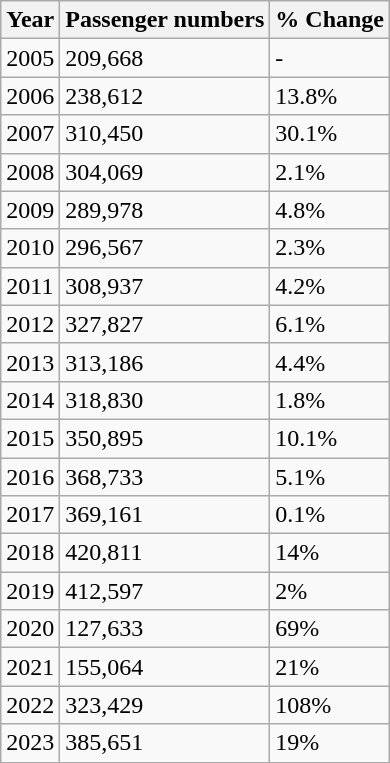<table class="wikitable">
<tr>
<th>Year</th>
<th>Passenger numbers</th>
<th>% Change</th>
</tr>
<tr>
<td>2005</td>
<td>209,668</td>
<td>-</td>
</tr>
<tr>
<td>2006</td>
<td>238,612</td>
<td>13.8%</td>
</tr>
<tr>
<td>2007</td>
<td>310,450</td>
<td> 30.1%</td>
</tr>
<tr>
<td>2008</td>
<td>304,069</td>
<td> 2.1%</td>
</tr>
<tr>
<td>2009</td>
<td>289,978</td>
<td> 4.8%</td>
</tr>
<tr>
<td>2010</td>
<td>296,567</td>
<td> 2.3%</td>
</tr>
<tr>
<td>2011</td>
<td>308,937</td>
<td> 4.2%</td>
</tr>
<tr>
<td>2012</td>
<td>327,827</td>
<td> 6.1%</td>
</tr>
<tr>
<td>2013</td>
<td>313,186</td>
<td> 4.4%</td>
</tr>
<tr>
<td>2014</td>
<td>318,830</td>
<td> 1.8%</td>
</tr>
<tr>
<td>2015</td>
<td>350,895</td>
<td> 10.1%</td>
</tr>
<tr>
<td>2016</td>
<td>368,733</td>
<td> 5.1%</td>
</tr>
<tr>
<td>2017</td>
<td>369,161</td>
<td> 0.1%</td>
</tr>
<tr>
<td>2018</td>
<td>420,811</td>
<td> 14%</td>
</tr>
<tr>
<td>2019</td>
<td>412,597</td>
<td> 2%</td>
</tr>
<tr>
<td>2020</td>
<td>127,633</td>
<td> 69%</td>
</tr>
<tr>
<td>2021</td>
<td>155,064</td>
<td> 21%</td>
</tr>
<tr>
<td>2022</td>
<td>323,429</td>
<td>108%</td>
</tr>
<tr>
<td>2023</td>
<td>385,651</td>
<td> 19%</td>
</tr>
</table>
